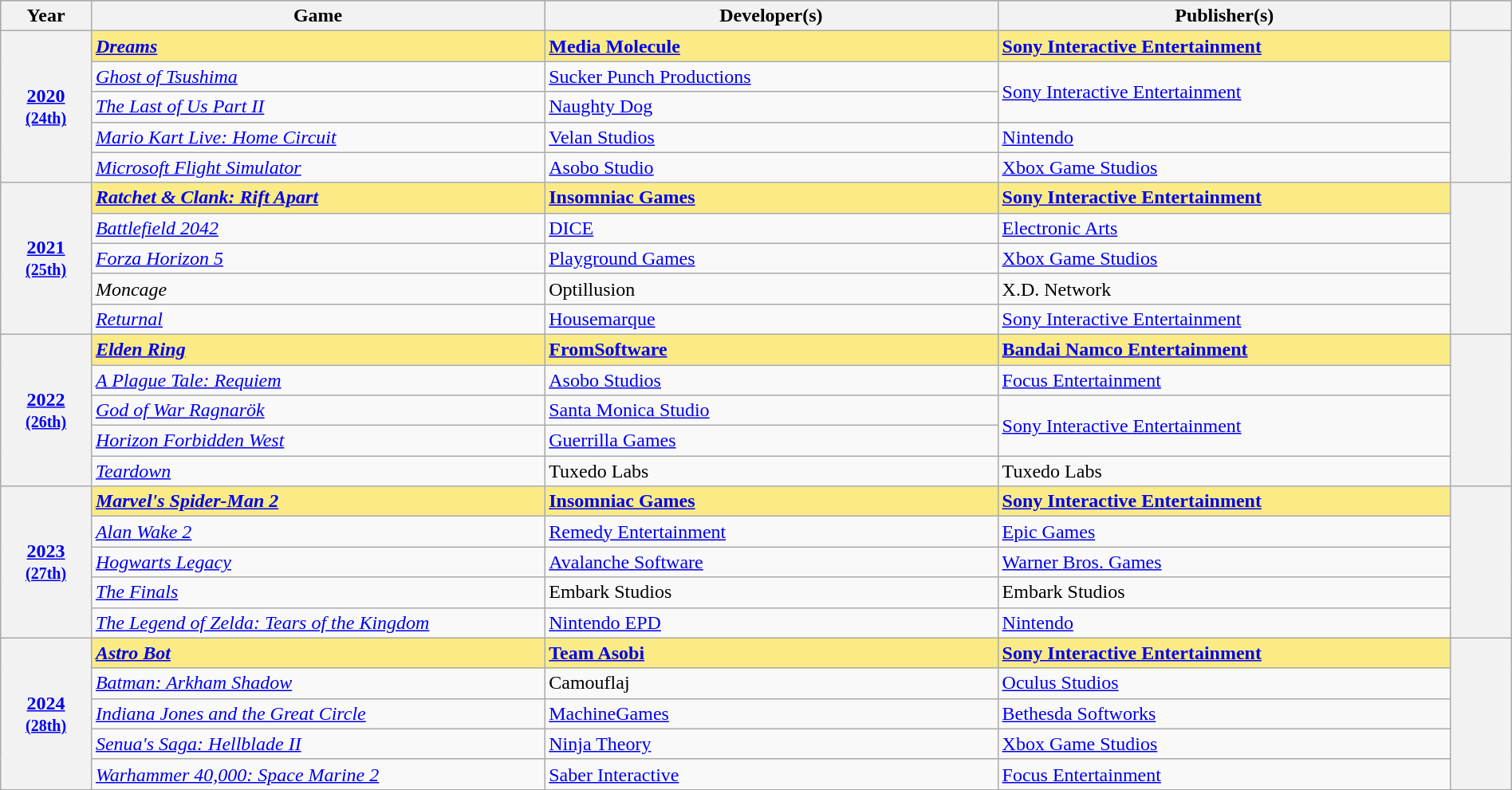<table class="wikitable sortable" style="width:100%;">
<tr style="background:#bebebe">
<th scope="col" style="width:6%;">Year</th>
<th scope="col" style="width:30%;">Game</th>
<th scope="col" style="width:30%;">Developer(s)</th>
<th scope="col" style="width:30%;">Publisher(s)</th>
<th scope="col" style="width:4%;" class="unsortable"></th>
</tr>
<tr>
<th scope="row" rowspan="5" style="text-align:center"><a href='#'>2020</a> <br><small><a href='#'>(24th)</a> </small></th>
<td style="background:#FAEB86"><strong><em><a href='#'>Dreams</a></em></strong></td>
<td style="background:#FAEB86"><strong><a href='#'>Media Molecule</a></strong></td>
<td style="background:#FAEB86"><strong><a href='#'>Sony Interactive Entertainment</a></strong></td>
<th scope="row" rowspan="5" style="text-align;center;"></th>
</tr>
<tr>
<td><em><a href='#'>Ghost of Tsushima</a></em></td>
<td><a href='#'>Sucker Punch Productions</a></td>
<td rowspan="2"><a href='#'>Sony Interactive Entertainment</a></td>
</tr>
<tr>
<td><em><a href='#'>The Last of Us Part II</a></em></td>
<td><a href='#'>Naughty Dog</a></td>
</tr>
<tr>
<td><em><a href='#'>Mario Kart Live: Home Circuit</a></em></td>
<td><a href='#'>Velan Studios</a></td>
<td><a href='#'>Nintendo</a></td>
</tr>
<tr>
<td><em><a href='#'>Microsoft Flight Simulator</a></em></td>
<td><a href='#'>Asobo Studio</a></td>
<td><a href='#'>Xbox Game Studios</a></td>
</tr>
<tr>
<th scope="row" rowspan="5" style="text-align:center"><a href='#'>2021</a> <br><small><a href='#'>(25th)</a> </small></th>
<td style="background:#FAEB86"><strong><em><a href='#'>Ratchet & Clank: Rift Apart</a></em></strong></td>
<td style="background:#FAEB86"><strong><a href='#'>Insomniac Games</a></strong></td>
<td style="background:#FAEB86"><strong><a href='#'>Sony Interactive Entertainment</a></strong></td>
<th scope="row" rowspan="5" style="text-align;center;"></th>
</tr>
<tr>
<td><em><a href='#'>Battlefield 2042</a></em></td>
<td><a href='#'>DICE</a></td>
<td><a href='#'>Electronic Arts</a></td>
</tr>
<tr>
<td><em><a href='#'>Forza Horizon 5</a></em></td>
<td><a href='#'>Playground Games</a></td>
<td><a href='#'>Xbox Game Studios</a></td>
</tr>
<tr>
<td><em>Moncage</em></td>
<td>Optillusion</td>
<td>X.D. Network</td>
</tr>
<tr>
<td><em><a href='#'>Returnal</a></em></td>
<td><a href='#'>Housemarque</a></td>
<td><a href='#'>Sony Interactive Entertainment</a></td>
</tr>
<tr>
<th scope="row" rowspan="5" style="text-align:center"><a href='#'>2022</a> <br><small><a href='#'>(26th)</a> </small></th>
<td style="background:#FAEB86"><strong><em><a href='#'>Elden Ring</a></em></strong></td>
<td style="background:#FAEB86"><strong><a href='#'>FromSoftware</a></strong></td>
<td style="background:#FAEB86"><strong><a href='#'>Bandai Namco Entertainment</a></strong></td>
<th scope="row" rowspan="5" style="text-align;center;"></th>
</tr>
<tr>
<td><em><a href='#'>A Plague Tale: Requiem</a></em></td>
<td><a href='#'>Asobo Studios</a></td>
<td><a href='#'>Focus Entertainment</a></td>
</tr>
<tr>
<td><em><a href='#'>God of War Ragnarök</a></em></td>
<td><a href='#'>Santa Monica Studio</a></td>
<td rowspan="2"><a href='#'>Sony Interactive Entertainment</a></td>
</tr>
<tr>
<td><em><a href='#'>Horizon Forbidden West</a></em></td>
<td><a href='#'>Guerrilla Games</a></td>
</tr>
<tr>
<td><em><a href='#'>Teardown</a></em></td>
<td>Tuxedo Labs</td>
<td>Tuxedo Labs</td>
</tr>
<tr>
<th scope="row" rowspan="5" style="text-align:center"><a href='#'>2023</a> <br><small><a href='#'>(27th)</a> </small></th>
<td style="background:#FAEB86"><strong><em><a href='#'>Marvel's Spider-Man 2</a></em></strong></td>
<td style="background:#FAEB86"><strong><a href='#'>Insomniac Games</a></strong></td>
<td style="background:#FAEB86"><strong><a href='#'>Sony Interactive Entertainment</a></strong></td>
<th scope="row" rowspan="5" style="text-align;center;"></th>
</tr>
<tr>
<td><em><a href='#'>Alan Wake 2</a></em></td>
<td><a href='#'>Remedy Entertainment</a></td>
<td><a href='#'>Epic Games</a></td>
</tr>
<tr>
<td><em><a href='#'>Hogwarts Legacy</a></em></td>
<td><a href='#'>Avalanche Software</a></td>
<td><a href='#'>Warner Bros. Games</a></td>
</tr>
<tr>
<td><em><a href='#'>The Finals</a></em></td>
<td>Embark Studios</td>
<td>Embark Studios</td>
</tr>
<tr>
<td><em><a href='#'>The Legend of Zelda: Tears of the Kingdom</a></em></td>
<td><a href='#'>Nintendo EPD</a></td>
<td><a href='#'>Nintendo</a></td>
</tr>
<tr>
<th scope="row" rowspan="5" style="text-align:center"><a href='#'>2024</a> <br><small><a href='#'>(28th)</a> </small></th>
<td style="background:#FAEB86"><strong><em><a href='#'>Astro Bot</a></em></strong></td>
<td style="background:#FAEB86"><strong><a href='#'>Team Asobi</a></strong></td>
<td style="background:#FAEB86"><strong><a href='#'>Sony Interactive Entertainment</a></strong></td>
<th scope="row" rowspan="5" style="text-align;center;"></th>
</tr>
<tr>
<td><em><a href='#'>Batman: Arkham Shadow</a></em></td>
<td>Camouflaj</td>
<td><a href='#'>Oculus Studios</a></td>
</tr>
<tr>
<td><em><a href='#'>Indiana Jones and the Great Circle</a></em></td>
<td><a href='#'>MachineGames</a></td>
<td><a href='#'>Bethesda Softworks</a></td>
</tr>
<tr>
<td><em><a href='#'>Senua's Saga: Hellblade II</a></em></td>
<td><a href='#'>Ninja Theory</a></td>
<td><a href='#'>Xbox Game Studios</a></td>
</tr>
<tr>
<td><em><a href='#'>Warhammer 40,000: Space Marine 2</a></em></td>
<td><a href='#'>Saber Interactive</a></td>
<td><a href='#'>Focus Entertainment</a></td>
</tr>
</table>
